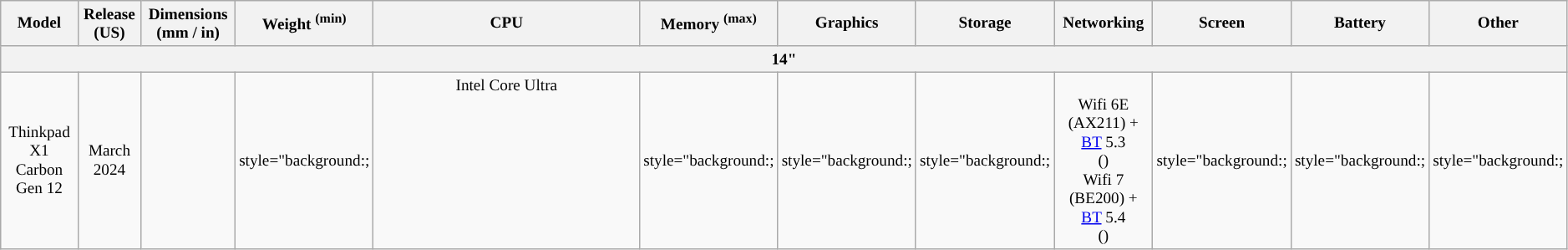<table class="wikitable" style="font-size: 80%; text-align: center; min-width: 80%;">
<tr>
<th>Model</th>
<th>Release (US)</th>
<th>Dimensions (mm / in)</th>
<th>Weight <sup>(min)</sup></th>
<th style="width:17%">CPU</th>
<th>Memory <sup>(max)</sup></th>
<th>Graphics</th>
<th>Storage</th>
<th>Networking</th>
<th>Screen</th>
<th>Battery</th>
<th>Other</th>
</tr>
<tr>
<th colspan=12>14"</th>
</tr>
<tr>
<td>Thinkpad X1 Carbon<br>Gen 12 </td>
<td>March 2024</td>
<td></td>
<td>style="background:;</td>
<td style="background:">Intel Core Ultra <br><br><br><br><br><br><br><br><br></td>
<td>style="background:;</td>
<td>style="background:;</td>
<td>style="background:;</td>
<td><br>Wifi 6E (AX211) + <a href='#'>BT</a> 5.3 <br>()<br>Wifi 7 (BE200) + <a href='#'>BT</a> 5.4 <br>()<br></td>
<td>style="background:;</td>
<td>style="background:;</td>
<td>style="background:;</td>
</tr>
</table>
